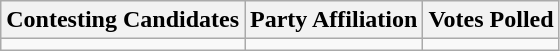<table class="wikitable sortable">
<tr>
<th>Contesting Candidates</th>
<th>Party Affiliation</th>
<th>Votes Polled</th>
</tr>
<tr>
<td></td>
<td></td>
<td></td>
</tr>
</table>
